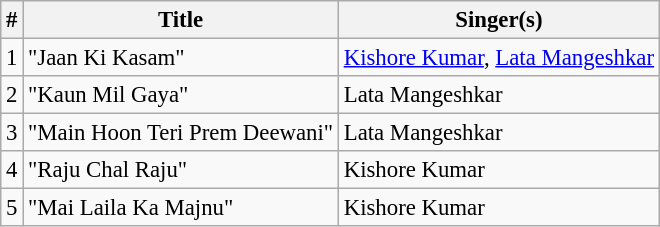<table class="wikitable" style="font-size:95%;">
<tr>
<th>#</th>
<th>Title</th>
<th>Singer(s)</th>
</tr>
<tr>
<td>1</td>
<td>"Jaan Ki Kasam"</td>
<td><a href='#'>Kishore Kumar</a>, <a href='#'>Lata Mangeshkar</a></td>
</tr>
<tr>
<td>2</td>
<td>"Kaun Mil Gaya"</td>
<td>Lata Mangeshkar</td>
</tr>
<tr>
<td>3</td>
<td>"Main Hoon Teri Prem Deewani"</td>
<td>Lata Mangeshkar</td>
</tr>
<tr>
<td>4</td>
<td>"Raju Chal Raju"</td>
<td>Kishore Kumar</td>
</tr>
<tr>
<td>5</td>
<td>"Mai Laila Ka Majnu"</td>
<td>Kishore Kumar</td>
</tr>
</table>
